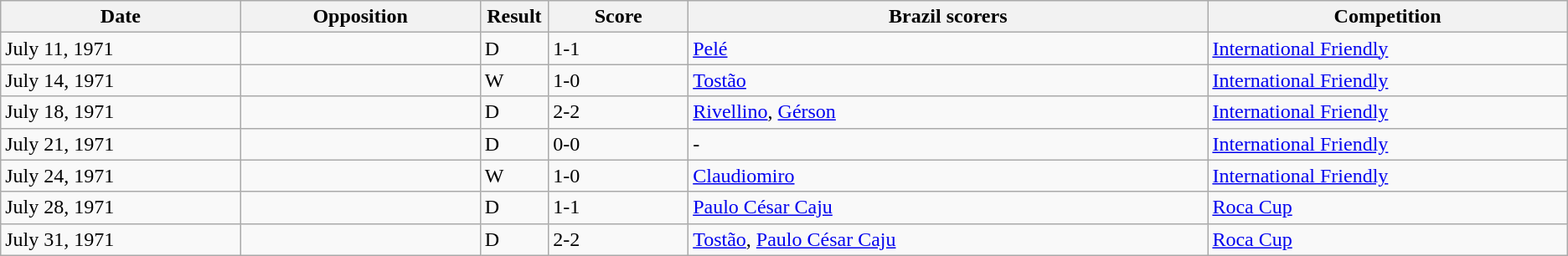<table class="wikitable" style="text-align: left;">
<tr>
<th width=12%>Date</th>
<th width=12%>Opposition</th>
<th width=1%>Result</th>
<th width=7%>Score</th>
<th width=26%>Brazil scorers</th>
<th width=18%>Competition</th>
</tr>
<tr>
<td>July 11, 1971</td>
<td></td>
<td>D</td>
<td>1-1</td>
<td><a href='#'>Pelé</a></td>
<td><a href='#'>International Friendly</a></td>
</tr>
<tr>
<td>July 14, 1971</td>
<td></td>
<td>W</td>
<td>1-0</td>
<td><a href='#'>Tostão</a></td>
<td><a href='#'>International Friendly</a></td>
</tr>
<tr>
<td>July 18, 1971</td>
<td></td>
<td>D</td>
<td>2-2</td>
<td><a href='#'>Rivellino</a>, <a href='#'>Gérson</a></td>
<td><a href='#'>International Friendly</a></td>
</tr>
<tr>
<td>July 21, 1971</td>
<td></td>
<td>D</td>
<td>0-0</td>
<td>-</td>
<td><a href='#'>International Friendly</a></td>
</tr>
<tr>
<td>July 24, 1971</td>
<td></td>
<td>W</td>
<td>1-0</td>
<td><a href='#'>Claudiomiro</a></td>
<td><a href='#'>International Friendly</a></td>
</tr>
<tr>
<td>July 28, 1971</td>
<td></td>
<td>D</td>
<td>1-1</td>
<td><a href='#'>Paulo César Caju</a></td>
<td><a href='#'>Roca Cup</a></td>
</tr>
<tr>
<td>July 31, 1971</td>
<td></td>
<td>D</td>
<td>2-2</td>
<td><a href='#'>Tostão</a>, <a href='#'>Paulo César Caju</a></td>
<td><a href='#'>Roca Cup</a></td>
</tr>
</table>
